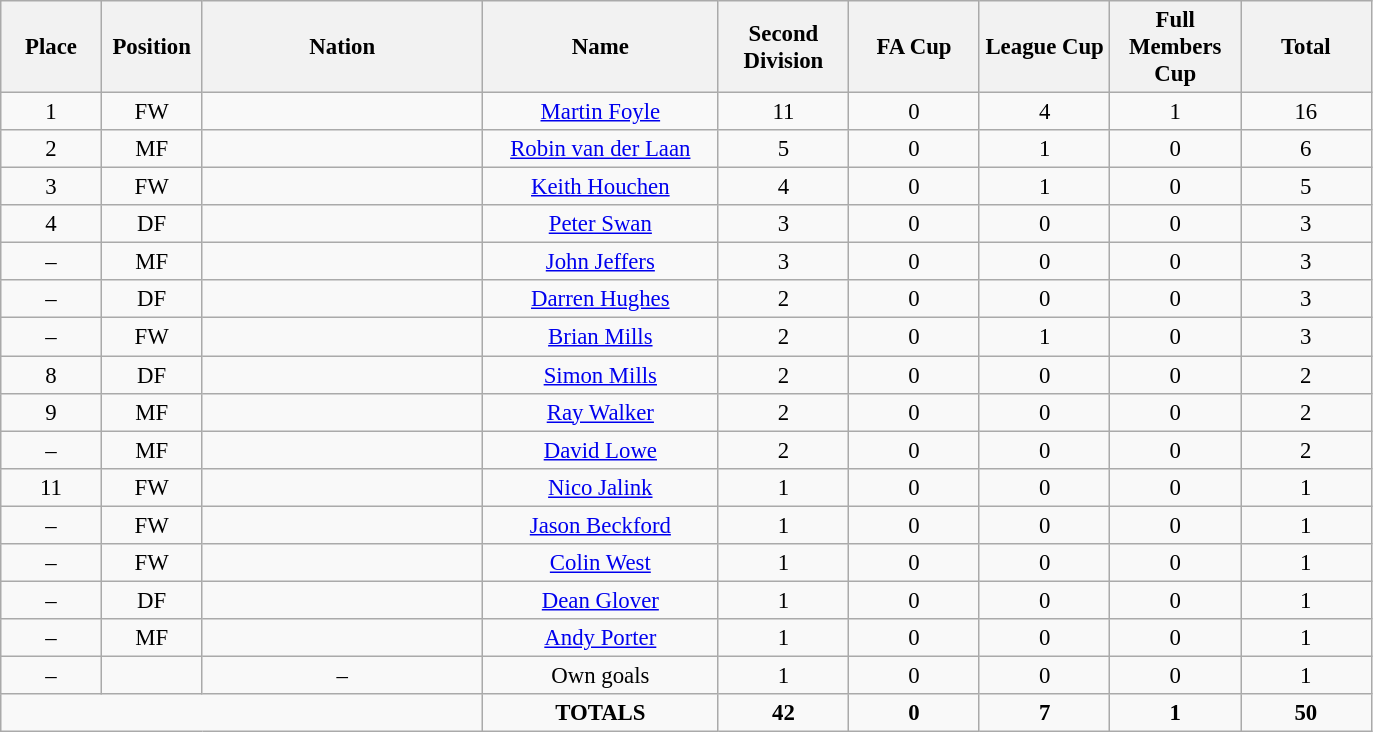<table class="wikitable" style="font-size: 95%; text-align: center;">
<tr>
<th width=60>Place</th>
<th width=60>Position</th>
<th width=180>Nation</th>
<th width=150>Name</th>
<th width=80>Second Division</th>
<th width=80>FA Cup</th>
<th width=80>League Cup</th>
<th width=80>Full Members Cup</th>
<th width=80>Total</th>
</tr>
<tr>
<td>1</td>
<td>FW</td>
<td></td>
<td><a href='#'>Martin Foyle</a></td>
<td>11</td>
<td>0</td>
<td>4</td>
<td>1</td>
<td>16</td>
</tr>
<tr>
<td>2</td>
<td>MF</td>
<td></td>
<td><a href='#'>Robin van der Laan</a></td>
<td>5</td>
<td>0</td>
<td>1</td>
<td>0</td>
<td>6</td>
</tr>
<tr>
<td>3</td>
<td>FW</td>
<td></td>
<td><a href='#'>Keith Houchen</a></td>
<td>4</td>
<td>0</td>
<td>1</td>
<td>0</td>
<td>5</td>
</tr>
<tr>
<td>4</td>
<td>DF</td>
<td></td>
<td><a href='#'>Peter Swan</a></td>
<td>3</td>
<td>0</td>
<td>0</td>
<td>0</td>
<td>3</td>
</tr>
<tr>
<td>–</td>
<td>MF</td>
<td></td>
<td><a href='#'>John Jeffers</a></td>
<td>3</td>
<td>0</td>
<td>0</td>
<td>0</td>
<td>3</td>
</tr>
<tr>
<td>–</td>
<td>DF</td>
<td></td>
<td><a href='#'>Darren Hughes</a></td>
<td>2</td>
<td>0</td>
<td>0</td>
<td>0</td>
<td>3</td>
</tr>
<tr>
<td>–</td>
<td>FW</td>
<td></td>
<td><a href='#'>Brian Mills</a></td>
<td>2</td>
<td>0</td>
<td>1</td>
<td>0</td>
<td>3</td>
</tr>
<tr>
<td>8</td>
<td>DF</td>
<td></td>
<td><a href='#'>Simon Mills</a></td>
<td>2</td>
<td>0</td>
<td>0</td>
<td>0</td>
<td>2</td>
</tr>
<tr>
<td>9</td>
<td>MF</td>
<td></td>
<td><a href='#'>Ray Walker</a></td>
<td>2</td>
<td>0</td>
<td>0</td>
<td>0</td>
<td>2</td>
</tr>
<tr>
<td>–</td>
<td>MF</td>
<td></td>
<td><a href='#'>David Lowe</a></td>
<td>2</td>
<td>0</td>
<td>0</td>
<td>0</td>
<td>2</td>
</tr>
<tr>
<td>11</td>
<td>FW</td>
<td></td>
<td><a href='#'>Nico Jalink</a></td>
<td>1</td>
<td>0</td>
<td>0</td>
<td>0</td>
<td>1</td>
</tr>
<tr>
<td>–</td>
<td>FW</td>
<td></td>
<td><a href='#'>Jason Beckford</a></td>
<td>1</td>
<td>0</td>
<td>0</td>
<td>0</td>
<td>1</td>
</tr>
<tr>
<td>–</td>
<td>FW</td>
<td></td>
<td><a href='#'>Colin West</a></td>
<td>1</td>
<td>0</td>
<td>0</td>
<td>0</td>
<td>1</td>
</tr>
<tr>
<td>–</td>
<td>DF</td>
<td></td>
<td><a href='#'>Dean Glover</a></td>
<td>1</td>
<td>0</td>
<td>0</td>
<td>0</td>
<td>1</td>
</tr>
<tr>
<td>–</td>
<td>MF</td>
<td></td>
<td><a href='#'>Andy Porter</a></td>
<td>1</td>
<td>0</td>
<td>0</td>
<td>0</td>
<td>1</td>
</tr>
<tr>
<td>–</td>
<td></td>
<td>–</td>
<td>Own goals</td>
<td>1</td>
<td>0</td>
<td>0</td>
<td>0</td>
<td>1</td>
</tr>
<tr>
<td colspan="3"></td>
<td><strong>TOTALS</strong></td>
<td><strong>42</strong></td>
<td><strong>0</strong></td>
<td><strong>7</strong></td>
<td><strong>1</strong></td>
<td><strong>50</strong></td>
</tr>
</table>
